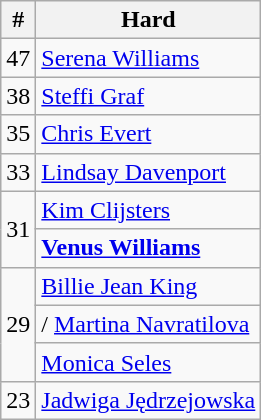<table class=wikitable>
<tr>
<th>#</th>
<th>Hard</th>
</tr>
<tr>
<td>47</td>
<td> <a href='#'>Serena Williams</a></td>
</tr>
<tr>
<td>38</td>
<td> <a href='#'>Steffi Graf</a></td>
</tr>
<tr>
<td>35</td>
<td> <a href='#'>Chris Evert</a></td>
</tr>
<tr>
<td>33</td>
<td> <a href='#'>Lindsay Davenport</a></td>
</tr>
<tr>
<td rowspan="2">31</td>
<td> <a href='#'>Kim Clijsters</a></td>
</tr>
<tr>
<td> <strong><a href='#'>Venus Williams</a></strong></td>
</tr>
<tr>
<td rowspan="3">29</td>
<td> <a href='#'>Billie Jean King</a></td>
</tr>
<tr>
<td>/ <a href='#'>Martina Navratilova</a></td>
</tr>
<tr>
<td> <a href='#'>Monica Seles</a></td>
</tr>
<tr>
<td>23</td>
<td> <a href='#'>Jadwiga Jędrzejowska</a></td>
</tr>
</table>
